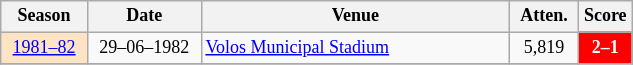<table class="wikitable" style="text-align: center; font-size: 12px">
<tr bgcolor=#f5f5f5>
<th width="52">Season</th>
<th width="70">Date</th>
<th width="200">Venue</th>
<th width="40">Atten.</th>
<th width="30">Score</th>
</tr>
<tr>
<td bgcolor=#ffe4c4><a href='#'>1981–82</a></td>
<td>29–06–1982</td>
<td align="left"><a href='#'>Volos Municipal Stadium</a></td>
<td align="center">5,819</td>
<td style="color:#ffffff;background:#ff0000"><strong>2–1</strong></td>
</tr>
<tr>
</tr>
</table>
